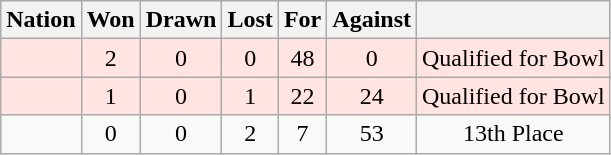<table class="wikitable" style="text-align: center;">
<tr>
<th>Nation</th>
<th>Won</th>
<th>Drawn</th>
<th>Lost</th>
<th>For</th>
<th>Against</th>
<th></th>
</tr>
<tr bgcolor="FFE4E1">
<td align="left"></td>
<td>2</td>
<td>0</td>
<td>0</td>
<td>48</td>
<td>0</td>
<td>Qualified for Bowl</td>
</tr>
<tr bgcolor="FFE4E1">
<td align="left"></td>
<td>1</td>
<td>0</td>
<td>1</td>
<td>22</td>
<td>24</td>
<td>Qualified for Bowl</td>
</tr>
<tr>
<td align="left"></td>
<td>0</td>
<td>0</td>
<td>2</td>
<td>7</td>
<td>53</td>
<td>13th Place</td>
</tr>
</table>
